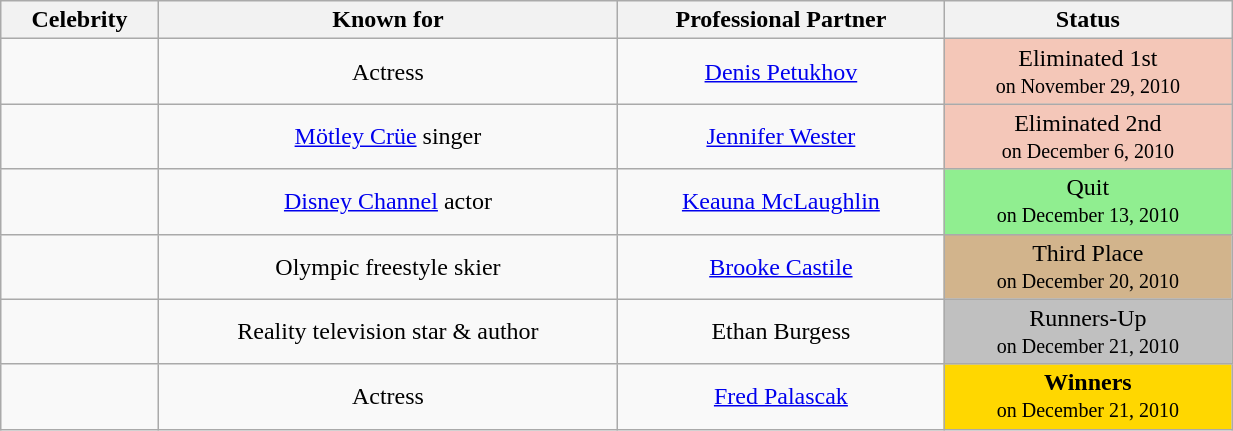<table class="wikitable sortable" style="text-align:center;" width="65%">
<tr>
<th>Celebrity</th>
<th>Known for</th>
<th>Professional Partner</th>
<th>Status</th>
</tr>
<tr>
<td></td>
<td>Actress</td>
<td><a href='#'>Denis Petukhov</a></td>
<td style="background:#f4c7b8;">Eliminated 1st<br><small>on November 29, 2010</small></td>
</tr>
<tr>
<td></td>
<td><a href='#'>Mötley Crüe</a> singer</td>
<td><a href='#'>Jennifer Wester</a></td>
<td style="background:#f4c7b9;">Eliminated 2nd<br><small>on December 6, 2010</small></td>
</tr>
<tr>
<td></td>
<td><a href='#'>Disney Channel</a> actor</td>
<td><a href='#'>Keauna McLaughlin</a></td>
<td style="background:lightgreen;">Quit<br><small>on December 13, 2010</small></td>
</tr>
<tr>
<td></td>
<td>Olympic freestyle skier</td>
<td><a href='#'>Brooke Castile</a></td>
<td bgcolor="tan">Third Place <br><small>on December 20, 2010</small></td>
</tr>
<tr>
<td></td>
<td>Reality television star & author</td>
<td>Ethan Burgess</td>
<td bgcolor="silver">Runners-Up <br><small>on December 21, 2010</small></td>
</tr>
<tr>
<td></td>
<td>Actress</td>
<td><a href='#'>Fred Palascak</a></td>
<td bgcolor="gold"><strong>Winners</strong> <br><small>on December 21, 2010</small></td>
</tr>
</table>
